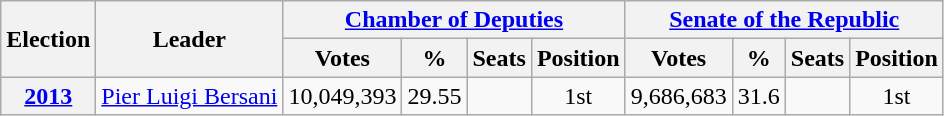<table class="wikitable" style="text-align:center">
<tr>
<th rowspan="2">Election</th>
<th rowspan="2">Leader</th>
<th colspan="4"><a href='#'>Chamber of Deputies</a></th>
<th colspan="4"><a href='#'>Senate of the Republic</a></th>
</tr>
<tr>
<th>Votes</th>
<th>%</th>
<th>Seats</th>
<th>Position</th>
<th>Votes</th>
<th>%</th>
<th>Seats</th>
<th>Position</th>
</tr>
<tr>
<th><a href='#'>2013</a></th>
<td><a href='#'>Pier Luigi Bersani</a></td>
<td>10,049,393</td>
<td>29.55</td>
<td></td>
<td>1st</td>
<td>9,686,683</td>
<td>31.6</td>
<td></td>
<td>1st</td>
</tr>
</table>
